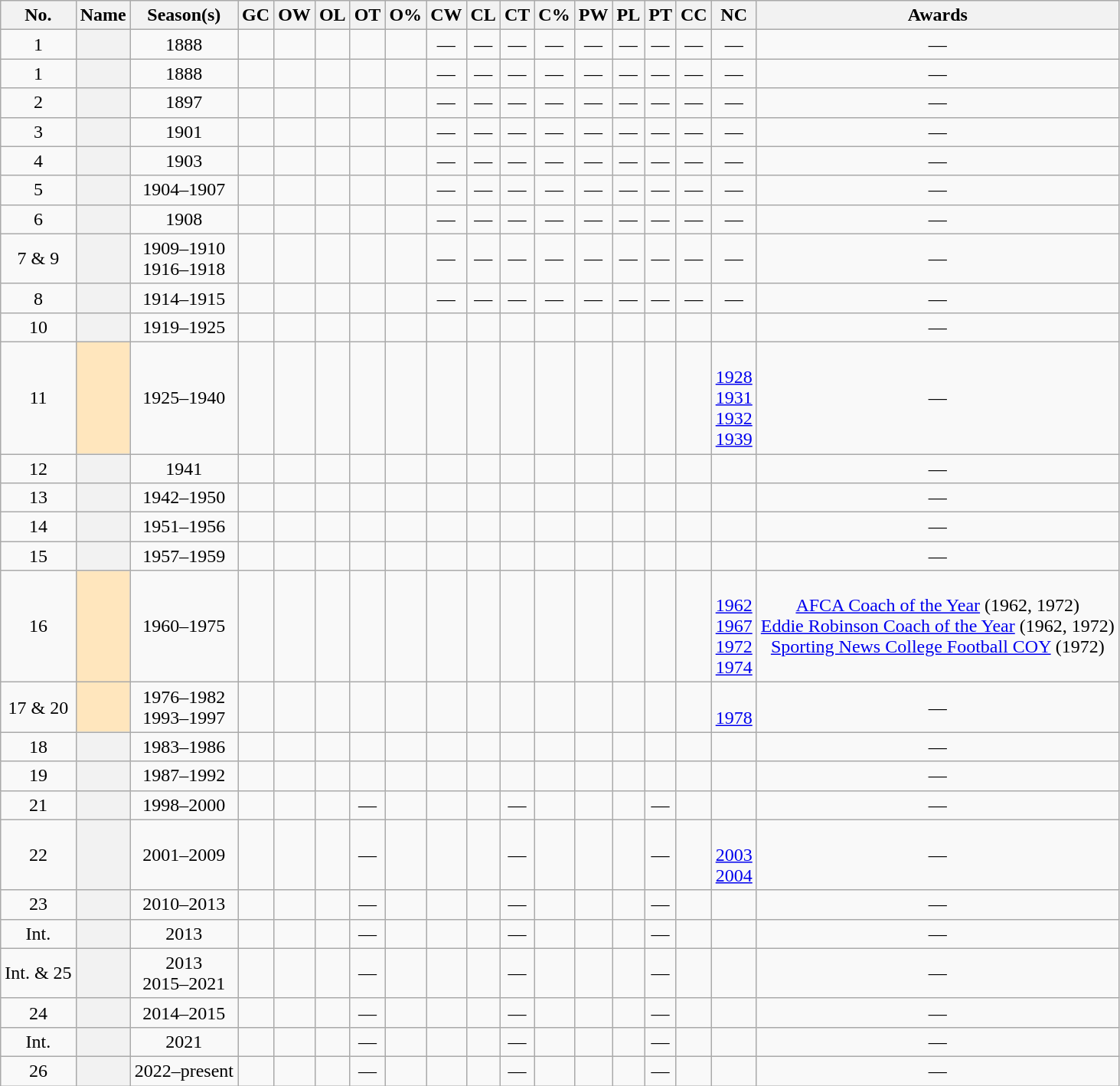<table class="wikitable sortable" style="text-align:center">
<tr>
<th scope="col" class="unsortable">No.</th>
<th scope="col">Name<br></th>
<th scope="col">Season(s)<br></th>
<th scope="col">GC</th>
<th scope="col">OW</th>
<th scope="col">OL</th>
<th scope="col">OT</th>
<th scope="col">O%</th>
<th scope="col">CW</th>
<th scope="col">CL</th>
<th scope="col">CT</th>
<th scope="col">C%</th>
<th scope="col">PW</th>
<th scope="col">PL</th>
<th scope="col">PT</th>
<th scope="col">CC</th>
<th scope="col">NC</th>
<th scope="col" class="unsortable">Awards</th>
</tr>
<tr>
<td>1</td>
<th scope="row"></th>
<td>1888</td>
<td></td>
<td></td>
<td></td>
<td></td>
<td></td>
<td>—</td>
<td>—</td>
<td>—</td>
<td>—</td>
<td>—</td>
<td>—</td>
<td>—</td>
<td>—</td>
<td>—</td>
<td>—</td>
</tr>
<tr>
<td>1</td>
<th scope="row"></th>
<td>1888</td>
<td></td>
<td></td>
<td></td>
<td></td>
<td></td>
<td>—</td>
<td>—</td>
<td>—</td>
<td>—</td>
<td>—</td>
<td>—</td>
<td>—</td>
<td>—</td>
<td>—</td>
<td>—</td>
</tr>
<tr>
<td>2</td>
<th scope="row"></th>
<td>1897</td>
<td></td>
<td></td>
<td></td>
<td></td>
<td></td>
<td>—</td>
<td>—</td>
<td>—</td>
<td>—</td>
<td>—</td>
<td>—</td>
<td>—</td>
<td>—</td>
<td>—</td>
<td>—</td>
</tr>
<tr>
<td>3</td>
<th scope="row"></th>
<td>1901</td>
<td></td>
<td></td>
<td></td>
<td></td>
<td></td>
<td>—</td>
<td>—</td>
<td>—</td>
<td>—</td>
<td>—</td>
<td>—</td>
<td>—</td>
<td>—</td>
<td>—</td>
<td>—</td>
</tr>
<tr>
<td>4</td>
<th scope="row"></th>
<td>1903</td>
<td></td>
<td></td>
<td></td>
<td></td>
<td></td>
<td>—</td>
<td>—</td>
<td>—</td>
<td>—</td>
<td>—</td>
<td>—</td>
<td>—</td>
<td>—</td>
<td>—</td>
<td>—</td>
</tr>
<tr>
<td>5</td>
<th scope="row"></th>
<td>1904–1907</td>
<td></td>
<td></td>
<td></td>
<td></td>
<td></td>
<td>—</td>
<td>—</td>
<td>—</td>
<td>—</td>
<td>—</td>
<td>—</td>
<td>—</td>
<td>—</td>
<td>—</td>
<td>—</td>
</tr>
<tr>
<td>6</td>
<th scope="row"></th>
<td>1908</td>
<td></td>
<td></td>
<td></td>
<td></td>
<td></td>
<td>—</td>
<td>—</td>
<td>—</td>
<td>—</td>
<td>—</td>
<td>—</td>
<td>—</td>
<td>—</td>
<td>—</td>
<td>—</td>
</tr>
<tr>
<td>7 & 9</td>
<th scope="row"></th>
<td>1909–1910<br>1916–1918</td>
<td></td>
<td></td>
<td></td>
<td></td>
<td></td>
<td>—</td>
<td>—</td>
<td>—</td>
<td>—</td>
<td>—</td>
<td>—</td>
<td>—</td>
<td>—</td>
<td>—</td>
<td>—</td>
</tr>
<tr>
<td>8</td>
<th scope="row"></th>
<td>1914–1915</td>
<td></td>
<td></td>
<td></td>
<td></td>
<td></td>
<td>—</td>
<td>—</td>
<td>—</td>
<td>—</td>
<td>—</td>
<td>—</td>
<td>—</td>
<td>—</td>
<td>—</td>
<td>—</td>
</tr>
<tr>
<td>10</td>
<th scope="row"></th>
<td>1919–1925</td>
<td></td>
<td></td>
<td></td>
<td></td>
<td></td>
<td></td>
<td></td>
<td></td>
<td></td>
<td></td>
<td></td>
<td></td>
<td></td>
<td></td>
<td>—</td>
</tr>
<tr>
<td>11</td>
<td scope="row" align="center" bgcolor=#FFE6BD><strong></strong><sup></sup></td>
<td>1925–1940</td>
<td></td>
<td></td>
<td></td>
<td></td>
<td></td>
<td></td>
<td></td>
<td></td>
<td></td>
<td></td>
<td></td>
<td></td>
<td></td>
<td><br><a href='#'>1928</a><br><a href='#'>1931</a><br><a href='#'>1932</a><br><a href='#'>1939</a></td>
<td>—</td>
</tr>
<tr>
<td>12</td>
<th scope="row"></th>
<td>1941</td>
<td></td>
<td></td>
<td></td>
<td></td>
<td></td>
<td></td>
<td></td>
<td></td>
<td></td>
<td></td>
<td></td>
<td></td>
<td></td>
<td></td>
<td>—</td>
</tr>
<tr>
<td>13</td>
<th scope="row"></th>
<td>1942–1950</td>
<td></td>
<td></td>
<td></td>
<td></td>
<td></td>
<td></td>
<td></td>
<td></td>
<td></td>
<td></td>
<td></td>
<td></td>
<td></td>
<td></td>
<td>—</td>
</tr>
<tr>
<td>14</td>
<th scope="row"></th>
<td>1951–1956</td>
<td></td>
<td></td>
<td></td>
<td></td>
<td></td>
<td></td>
<td></td>
<td></td>
<td></td>
<td></td>
<td></td>
<td></td>
<td></td>
<td></td>
<td>—</td>
</tr>
<tr>
<td>15</td>
<th scope="row"></th>
<td>1957–1959</td>
<td></td>
<td></td>
<td></td>
<td></td>
<td></td>
<td></td>
<td></td>
<td></td>
<td></td>
<td></td>
<td></td>
<td></td>
<td></td>
<td></td>
<td>—</td>
</tr>
<tr>
<td>16</td>
<td scope="row" align="center" bgcolor=#FFE6BD><strong></strong><sup></sup></td>
<td>1960–1975</td>
<td></td>
<td></td>
<td></td>
<td></td>
<td></td>
<td></td>
<td></td>
<td></td>
<td></td>
<td></td>
<td></td>
<td></td>
<td></td>
<td><br><a href='#'>1962</a><br><a href='#'>1967</a><br><a href='#'>1972</a><br><a href='#'>1974</a></td>
<td><a href='#'>AFCA Coach of the Year</a> (1962, 1972)<br><a href='#'>Eddie Robinson Coach of the Year</a> (1962, 1972)<br><a href='#'>Sporting News College Football COY</a> (1972)</td>
</tr>
<tr>
<td>17 & 20</td>
<td scope="row" align="center" bgcolor=#FFE6BD><strong></strong><sup></sup></td>
<td>1976–1982<br>1993–1997</td>
<td></td>
<td></td>
<td></td>
<td></td>
<td></td>
<td></td>
<td></td>
<td></td>
<td></td>
<td></td>
<td></td>
<td></td>
<td></td>
<td><br><a href='#'>1978</a></td>
<td>—</td>
</tr>
<tr>
<td>18</td>
<th scope="row"></th>
<td>1983–1986</td>
<td></td>
<td></td>
<td></td>
<td></td>
<td></td>
<td></td>
<td></td>
<td></td>
<td></td>
<td></td>
<td></td>
<td></td>
<td></td>
<td></td>
<td>—</td>
</tr>
<tr>
<td>19</td>
<th scope="row"></th>
<td>1987–1992</td>
<td></td>
<td></td>
<td></td>
<td></td>
<td></td>
<td></td>
<td></td>
<td></td>
<td></td>
<td></td>
<td></td>
<td></td>
<td></td>
<td></td>
<td>—</td>
</tr>
<tr>
<td>21</td>
<th scope="row"></th>
<td>1998–2000</td>
<td></td>
<td></td>
<td></td>
<td>—</td>
<td></td>
<td></td>
<td></td>
<td>—</td>
<td></td>
<td></td>
<td></td>
<td>—</td>
<td></td>
<td></td>
<td>—</td>
</tr>
<tr>
<td>22</td>
<th scope="row"></th>
<td>2001–2009</td>
<td></td>
<td></td>
<td></td>
<td>—</td>
<td></td>
<td></td>
<td></td>
<td>—</td>
<td></td>
<td></td>
<td></td>
<td>—</td>
<td></td>
<td><br><a href='#'>2003</a><br><a href='#'>2004</a></td>
<td>—</td>
</tr>
<tr>
<td>23</td>
<th scope="row"></th>
<td>2010–2013</td>
<td></td>
<td></td>
<td></td>
<td>—</td>
<td></td>
<td></td>
<td></td>
<td>—</td>
<td></td>
<td></td>
<td></td>
<td>—</td>
<td></td>
<td></td>
<td>—</td>
</tr>
<tr>
<td>Int.</td>
<th scope="row"></th>
<td>2013</td>
<td></td>
<td></td>
<td></td>
<td>—</td>
<td></td>
<td></td>
<td></td>
<td>—</td>
<td></td>
<td></td>
<td></td>
<td>—</td>
<td></td>
<td></td>
<td>—</td>
</tr>
<tr>
<td>Int. & 25</td>
<th scope="row"></th>
<td>2013<br>2015–2021</td>
<td></td>
<td></td>
<td></td>
<td>—</td>
<td></td>
<td></td>
<td></td>
<td>—</td>
<td></td>
<td></td>
<td></td>
<td>—</td>
<td></td>
<td></td>
<td>—</td>
</tr>
<tr>
<td>24</td>
<th scope="row"></th>
<td>2014–2015</td>
<td></td>
<td></td>
<td></td>
<td>—</td>
<td></td>
<td></td>
<td></td>
<td>—</td>
<td></td>
<td></td>
<td></td>
<td>—</td>
<td></td>
<td></td>
<td>—</td>
</tr>
<tr>
<td>Int.</td>
<th scope="row"></th>
<td>2021</td>
<td></td>
<td></td>
<td></td>
<td>—</td>
<td></td>
<td></td>
<td></td>
<td>—</td>
<td></td>
<td></td>
<td></td>
<td>—</td>
<td></td>
<td></td>
<td>—</td>
</tr>
<tr>
<td>26</td>
<th scope="row"></th>
<td>2022–present</td>
<td></td>
<td></td>
<td></td>
<td>—</td>
<td></td>
<td></td>
<td></td>
<td>—</td>
<td></td>
<td></td>
<td></td>
<td>—</td>
<td></td>
<td></td>
<td>—</td>
</tr>
</table>
